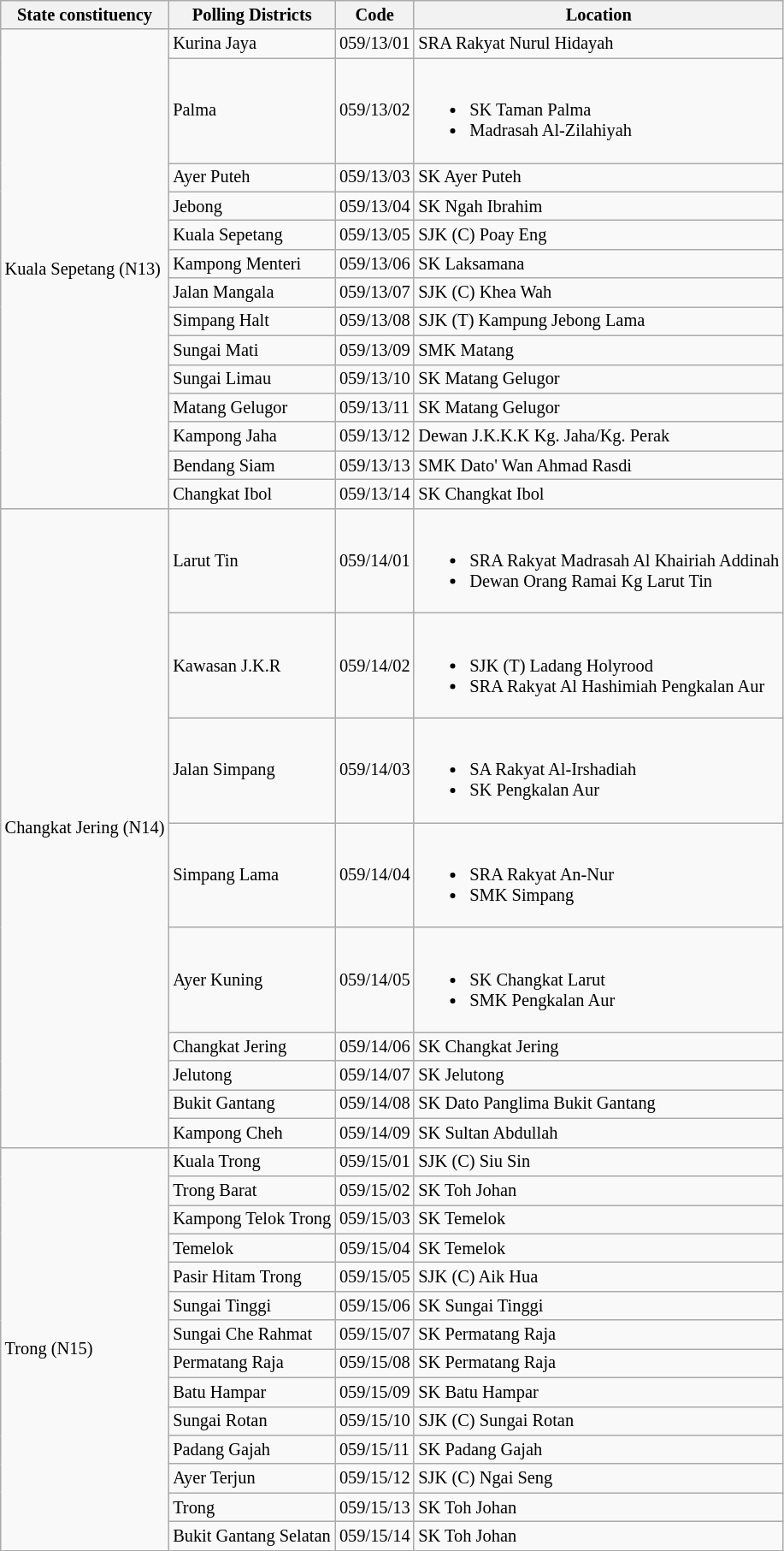<table class="wikitable sortable mw-collapsible" style="white-space:nowrap;font-size:85%">
<tr>
<th>State constituency</th>
<th>Polling Districts</th>
<th>Code</th>
<th>Location</th>
</tr>
<tr>
<td rowspan="14">Kuala Sepetang (N13)</td>
<td>Kurina Jaya</td>
<td>059/13/01</td>
<td>SRA Rakyat Nurul Hidayah</td>
</tr>
<tr>
<td>Palma</td>
<td>059/13/02</td>
<td><br><ul><li>SK Taman Palma</li><li>Madrasah Al-Zilahiyah</li></ul></td>
</tr>
<tr>
<td>Ayer Puteh</td>
<td>059/13/03</td>
<td>SK Ayer Puteh</td>
</tr>
<tr>
<td>Jebong</td>
<td>059/13/04</td>
<td>SK Ngah Ibrahim</td>
</tr>
<tr>
<td>Kuala Sepetang</td>
<td>059/13/05</td>
<td>SJK (C) Poay Eng</td>
</tr>
<tr>
<td>Kampong Menteri</td>
<td>059/13/06</td>
<td>SK Laksamana</td>
</tr>
<tr>
<td>Jalan Mangala</td>
<td>059/13/07</td>
<td>SJK (C) Khea Wah</td>
</tr>
<tr>
<td>Simpang Halt</td>
<td>059/13/08</td>
<td>SJK (T) Kampung Jebong Lama</td>
</tr>
<tr>
<td>Sungai Mati</td>
<td>059/13/09</td>
<td>SMK Matang</td>
</tr>
<tr>
<td>Sungai Limau</td>
<td>059/13/10</td>
<td>SK Matang Gelugor</td>
</tr>
<tr>
<td>Matang Gelugor</td>
<td>059/13/11</td>
<td>SK Matang Gelugor</td>
</tr>
<tr>
<td>Kampong Jaha</td>
<td>059/13/12</td>
<td>Dewan J.K.K.K Kg. Jaha/Kg. Perak</td>
</tr>
<tr>
<td>Bendang Siam</td>
<td>059/13/13</td>
<td>SMK Dato' Wan Ahmad Rasdi</td>
</tr>
<tr>
<td>Changkat Ibol</td>
<td>059/13/14</td>
<td>SK Changkat Ibol</td>
</tr>
<tr>
<td rowspan="9">Changkat Jering (N14)</td>
<td>Larut Tin</td>
<td>059/14/01</td>
<td><br><ul><li>SRA Rakyat Madrasah Al Khairiah Addinah</li><li>Dewan Orang Ramai Kg Larut Tin</li></ul></td>
</tr>
<tr>
<td>Kawasan J.K.R</td>
<td>059/14/02</td>
<td><br><ul><li>SJK (T) Ladang Holyrood</li><li>SRA Rakyat Al Hashimiah Pengkalan Aur</li></ul></td>
</tr>
<tr>
<td>Jalan Simpang</td>
<td>059/14/03</td>
<td><br><ul><li>SA Rakyat Al-Irshadiah</li><li>SK Pengkalan Aur</li></ul></td>
</tr>
<tr>
<td>Simpang Lama</td>
<td>059/14/04</td>
<td><br><ul><li>SRA Rakyat An-Nur</li><li>SMK Simpang</li></ul></td>
</tr>
<tr>
<td>Ayer Kuning</td>
<td>059/14/05</td>
<td><br><ul><li>SK Changkat Larut</li><li>SMK Pengkalan Aur</li></ul></td>
</tr>
<tr>
<td>Changkat Jering</td>
<td>059/14/06</td>
<td>SK Changkat Jering</td>
</tr>
<tr>
<td>Jelutong</td>
<td>059/14/07</td>
<td>SK Jelutong</td>
</tr>
<tr>
<td>Bukit Gantang</td>
<td>059/14/08</td>
<td>SK Dato Panglima Bukit Gantang</td>
</tr>
<tr>
<td>Kampong Cheh</td>
<td>059/14/09</td>
<td>SK Sultan Abdullah</td>
</tr>
<tr>
<td rowspan="14">Trong (N15)</td>
<td>Kuala Trong</td>
<td>059/15/01</td>
<td>SJK (C) Siu Sin</td>
</tr>
<tr>
<td>Trong Barat</td>
<td>059/15/02</td>
<td>SK Toh Johan</td>
</tr>
<tr>
<td>Kampong Telok Trong</td>
<td>059/15/03</td>
<td>SK Temelok</td>
</tr>
<tr>
<td>Temelok</td>
<td>059/15/04</td>
<td>SK Temelok</td>
</tr>
<tr>
<td>Pasir Hitam Trong</td>
<td>059/15/05</td>
<td>SJK (C) Aik Hua</td>
</tr>
<tr>
<td>Sungai Tinggi</td>
<td>059/15/06</td>
<td>SK Sungai Tinggi</td>
</tr>
<tr>
<td>Sungai Che Rahmat</td>
<td>059/15/07</td>
<td>SK Permatang Raja</td>
</tr>
<tr>
<td>Permatang Raja</td>
<td>059/15/08</td>
<td>SK Permatang Raja</td>
</tr>
<tr>
<td>Batu Hampar</td>
<td>059/15/09</td>
<td>SK Batu Hampar</td>
</tr>
<tr>
<td>Sungai Rotan</td>
<td>059/15/10</td>
<td>SJK (C) Sungai Rotan</td>
</tr>
<tr>
<td>Padang Gajah</td>
<td>059/15/11</td>
<td>SK Padang Gajah</td>
</tr>
<tr>
<td>Ayer Terjun</td>
<td>059/15/12</td>
<td>SJK (C) Ngai Seng</td>
</tr>
<tr>
<td>Trong</td>
<td>059/15/13</td>
<td>SK Toh Johan</td>
</tr>
<tr>
<td>Bukit Gantang Selatan</td>
<td>059/15/14</td>
<td>SK Toh Johan</td>
</tr>
</table>
